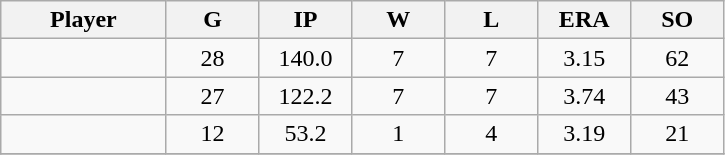<table class="wikitable sortable">
<tr>
<th bgcolor="#DDDDFF" width="16%">Player</th>
<th bgcolor="#DDDDFF" width="9%">G</th>
<th bgcolor="#DDDDFF" width="9%">IP</th>
<th bgcolor="#DDDDFF" width="9%">W</th>
<th bgcolor="#DDDDFF" width="9%">L</th>
<th bgcolor="#DDDDFF" width="9%">ERA</th>
<th bgcolor="#DDDDFF" width="9%">SO</th>
</tr>
<tr align="center">
<td></td>
<td>28</td>
<td>140.0</td>
<td>7</td>
<td>7</td>
<td>3.15</td>
<td>62</td>
</tr>
<tr align="center">
<td></td>
<td>27</td>
<td>122.2</td>
<td>7</td>
<td>7</td>
<td>3.74</td>
<td>43</td>
</tr>
<tr align="center">
<td></td>
<td>12</td>
<td>53.2</td>
<td>1</td>
<td>4</td>
<td>3.19</td>
<td>21</td>
</tr>
<tr align="center">
</tr>
</table>
